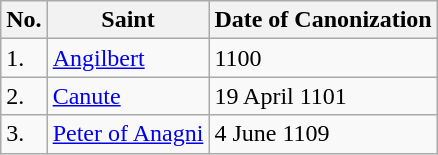<table class="wikitable">
<tr>
<th>No.</th>
<th>Saint</th>
<th>Date of Canonization</th>
</tr>
<tr>
<td>1.</td>
<td><a href='#'>Angilbert</a></td>
<td>1100</td>
</tr>
<tr>
<td>2.</td>
<td><a href='#'>Canute</a></td>
<td>19 April 1101</td>
</tr>
<tr>
<td>3.</td>
<td><a href='#'>Peter of Anagni</a></td>
<td>4 June 1109</td>
</tr>
</table>
